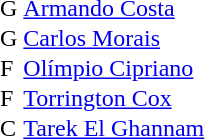<table border="0" cellpadding="0">
<tr>
<td>G</td>
<td align=right></td>
<td><a href='#'>Armando Costa</a></td>
</tr>
<tr>
<td>G</td>
<td align=right></td>
<td><a href='#'>Carlos Morais</a></td>
</tr>
<tr>
<td>F</td>
<td align=right></td>
<td><a href='#'>Olímpio Cipriano</a></td>
</tr>
<tr>
<td>F</td>
<td align=right></td>
<td><a href='#'>Torrington Cox</a></td>
</tr>
<tr>
<td>C</td>
<td align=right></td>
<td><a href='#'>Tarek El Ghannam</a></td>
</tr>
</table>
